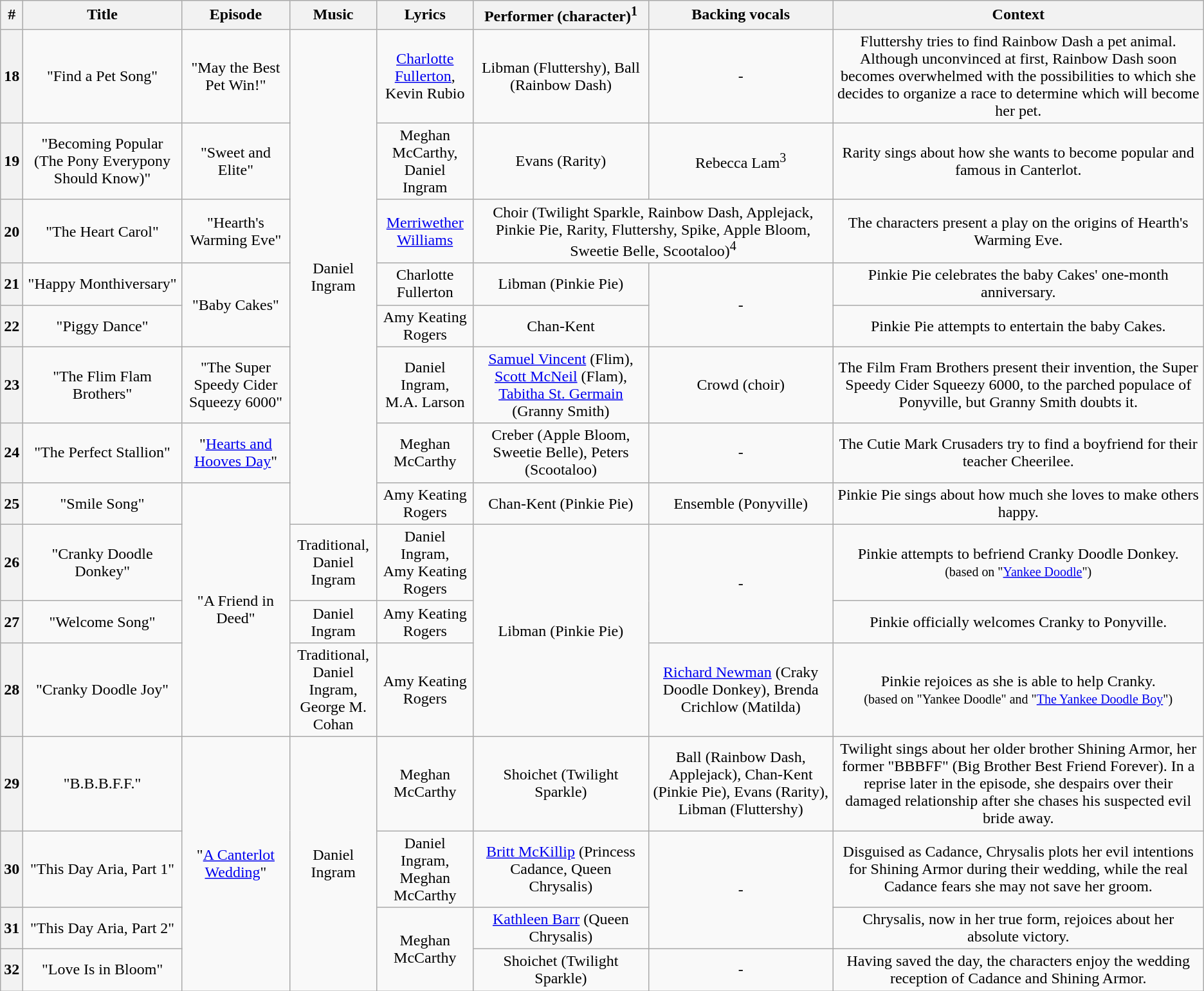<table class="wikitable sortable" style="text-align: center">
<tr>
<th>#</th>
<th><strong>Title</strong></th>
<th><strong>Episode</strong></th>
<th>Music</th>
<th>Lyrics</th>
<th><strong>Performer (character)</strong><sup>1</sup></th>
<th><strong>Backing vocals</strong></th>
<th>Context</th>
</tr>
<tr>
<th>18</th>
<td>"Find a Pet Song"</td>
<td>"May the Best Pet Win!"</td>
<td rowspan=8>Daniel Ingram</td>
<td><a href='#'>Charlotte Fullerton</a>,<br>Kevin Rubio</td>
<td>Libman (Fluttershy), Ball (Rainbow Dash)</td>
<td>-</td>
<td>Fluttershy tries to find Rainbow Dash a pet animal. Although unconvinced at first, Rainbow Dash soon becomes overwhelmed with the possibilities to which she decides to organize a race to determine which will become her pet.</td>
</tr>
<tr>
<th>19</th>
<td>"Becoming Popular (The Pony Everypony Should Know)"</td>
<td>"Sweet and Elite"</td>
<td>Meghan McCarthy,<br>Daniel Ingram</td>
<td>Evans (Rarity)</td>
<td>Rebecca Lam<sup>3</sup></td>
<td>Rarity sings about how she wants to become popular and famous in Canterlot.</td>
</tr>
<tr>
<th>20</th>
<td>"The Heart Carol"</td>
<td>"Hearth's Warming Eve"</td>
<td><a href='#'>Merriwether Williams</a></td>
<td colspan=2>Choir (Twilight Sparkle, Rainbow Dash, Applejack, Pinkie Pie, Rarity, Fluttershy, Spike, Apple Bloom, Sweetie Belle, Scootaloo)<sup>4</sup></td>
<td>The characters present a play on the origins of Hearth's Warming Eve.</td>
</tr>
<tr>
<th>21</th>
<td>"Happy Monthiversary"</td>
<td rowspan=2>"Baby Cakes"</td>
<td>Charlotte Fullerton</td>
<td>Libman (Pinkie Pie)</td>
<td rowspan=2>-</td>
<td>Pinkie Pie celebrates the baby Cakes' one-month anniversary.</td>
</tr>
<tr>
<th>22</th>
<td>"Piggy Dance"</td>
<td>Amy Keating Rogers</td>
<td>Chan-Kent</td>
<td>Pinkie Pie attempts to entertain the baby Cakes.</td>
</tr>
<tr>
<th>23</th>
<td>"The Flim Flam Brothers"</td>
<td>"The Super Speedy Cider Squeezy 6000"</td>
<td>Daniel Ingram,<br>M.A. Larson</td>
<td><a href='#'>Samuel Vincent</a> (Flim), <a href='#'>Scott McNeil</a> (Flam), <a href='#'>Tabitha St. Germain</a> (Granny Smith)</td>
<td>Crowd (choir)</td>
<td>The Film Fram Brothers present their invention, the Super Speedy Cider Squeezy 6000, to the parched populace of Ponyville, but Granny Smith doubts it.</td>
</tr>
<tr>
<th>24</th>
<td>"The Perfect Stallion"</td>
<td>"<a href='#'>Hearts and Hooves Day</a>"</td>
<td>Meghan McCarthy</td>
<td>Creber (Apple Bloom, Sweetie Belle), Peters (Scootaloo)</td>
<td>-</td>
<td>The Cutie Mark Crusaders try to find a boyfriend for their teacher Cheerilee.</td>
</tr>
<tr>
<th>25</th>
<td>"Smile Song"</td>
<td rowspan=4>"A Friend in Deed"</td>
<td>Amy Keating Rogers</td>
<td>Chan-Kent (Pinkie Pie)</td>
<td>Ensemble (Ponyville)</td>
<td>Pinkie Pie sings about how much she loves to make others happy.</td>
</tr>
<tr>
<th>26</th>
<td>"Cranky Doodle Donkey"</td>
<td>Traditional,<br>Daniel Ingram</td>
<td>Daniel Ingram,<br>Amy Keating Rogers</td>
<td rowspan=3>Libman (Pinkie Pie)</td>
<td rowspan=2>-</td>
<td>Pinkie attempts to befriend Cranky Doodle Donkey.<br><small>(based on "<a href='#'>Yankee Doodle</a>")</small></td>
</tr>
<tr>
<th>27</th>
<td>"Welcome Song"</td>
<td>Daniel Ingram</td>
<td>Amy Keating Rogers</td>
<td>Pinkie officially welcomes Cranky to Ponyville.</td>
</tr>
<tr>
<th>28</th>
<td>"Cranky Doodle Joy"</td>
<td>Traditional,<br>Daniel Ingram,<br>George M. Cohan</td>
<td>Amy Keating Rogers</td>
<td><a href='#'>Richard Newman</a> (Craky Doodle Donkey), Brenda Crichlow (Matilda)</td>
<td>Pinkie rejoices as she is able to help Cranky.<br><small>(based on "Yankee Doodle" and "<a href='#'>The Yankee Doodle Boy</a>")</small></td>
</tr>
<tr>
<th>29</th>
<td>"B.B.B.F.F."</td>
<td rowspan=4>"<a href='#'>A Canterlot Wedding</a>"</td>
<td rowspan=4>Daniel Ingram</td>
<td>Meghan McCarthy</td>
<td>Shoichet (Twilight Sparkle)</td>
<td>Ball (Rainbow Dash, Applejack), Chan-Kent (Pinkie Pie), Evans (Rarity), Libman (Fluttershy)</td>
<td>Twilight sings about her older brother Shining Armor, her former "BBBFF" (Big Brother Best Friend Forever). In a reprise later in the episode, she despairs over their damaged relationship after she chases his suspected evil bride away.</td>
</tr>
<tr>
<th>30</th>
<td>"This Day Aria, Part 1"</td>
<td>Daniel Ingram,<br>Meghan McCarthy</td>
<td><a href='#'>Britt McKillip</a> (Princess Cadance, Queen Chrysalis)</td>
<td rowspan=2>-</td>
<td>Disguised as Cadance, Chrysalis plots her evil intentions for Shining Armor during their wedding, while the real Cadance fears she may not save her groom.</td>
</tr>
<tr>
<th>31</th>
<td>"This Day Aria, Part 2"</td>
<td rowspan=2>Meghan McCarthy</td>
<td><a href='#'>Kathleen Barr</a> (Queen Chrysalis)</td>
<td>Chrysalis, now in her true form, rejoices about her absolute victory.</td>
</tr>
<tr>
<th>32</th>
<td>"Love Is in Bloom"</td>
<td>Shoichet (Twilight Sparkle)</td>
<td>-</td>
<td>Having saved the day, the characters enjoy the wedding reception of Cadance and Shining Armor.</td>
</tr>
</table>
